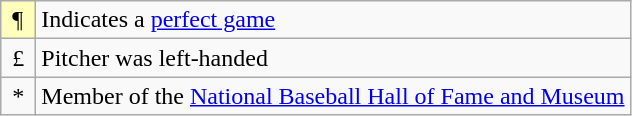<table class="wikitable" border="1">
<tr>
<td bgcolor="#ffffbb"> ¶ </td>
<td>Indicates a <a href='#'>perfect game</a></td>
</tr>
<tr>
<td> £ </td>
<td>Pitcher was left-handed</td>
</tr>
<tr>
<td> * </td>
<td>Member of the <a href='#'>National Baseball Hall of Fame and Museum</a></td>
</tr>
</table>
